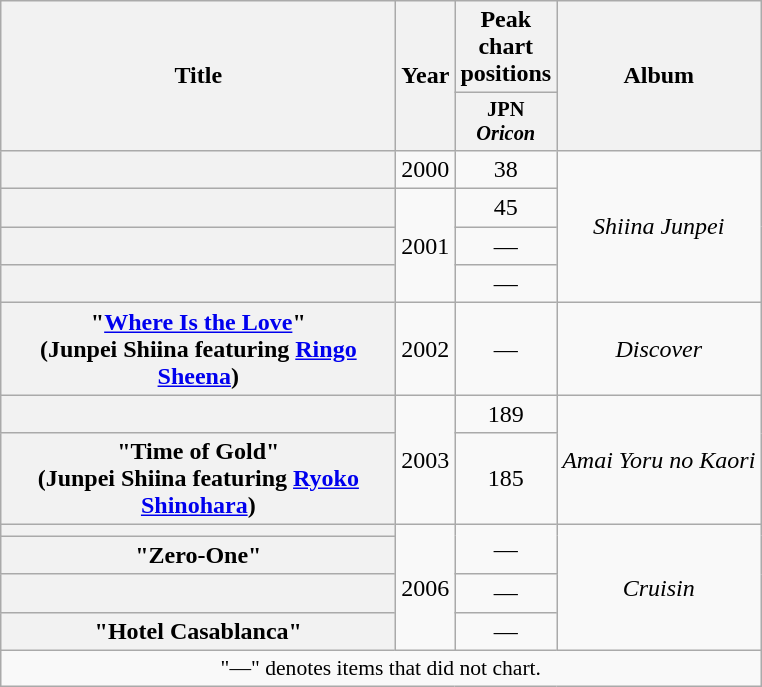<table class="wikitable plainrowheaders" style="text-align:center;">
<tr>
<th scope="col" rowspan="2" style="width:16em;">Title</th>
<th scope="col" rowspan="2">Year</th>
<th scope="col" colspan="1">Peak chart positions</th>
<th scope="col" rowspan="2">Album</th>
</tr>
<tr>
<th style="width:3em;font-size:85%">JPN <em>Oricon</em><br></th>
</tr>
<tr>
<th scope="row"></th>
<td>2000</td>
<td>38</td>
<td rowspan=4><em>Shiina Junpei</em></td>
</tr>
<tr>
<th scope="row"></th>
<td rowspan=3>2001</td>
<td>45</td>
</tr>
<tr>
<th scope="row"></th>
<td>—</td>
</tr>
<tr>
<th scope="row"></th>
<td>—</td>
</tr>
<tr>
<th scope="row">"<a href='#'>Where Is the Love</a>"<br><span>(Junpei Shiina featuring <a href='#'>Ringo Sheena</a>)</span></th>
<td>2002</td>
<td>—</td>
<td><em>Discover</em></td>
</tr>
<tr>
<th scope="row"></th>
<td rowspan=2>2003</td>
<td>189</td>
<td rowspan=2><em>Amai Yoru no Kaori</em></td>
</tr>
<tr>
<th scope="row">"Time of Gold"<br><span>(Junpei Shiina featuring <a href='#'>Ryoko Shinohara</a>)</span></th>
<td>185</td>
</tr>
<tr>
<th scope="row"></th>
<td rowspan=4>2006</td>
<td rowspan=2>—</td>
<td rowspan=4><em>Cruisin<strong></td>
</tr>
<tr>
<th scope="row">"Zero-One"</th>
</tr>
<tr>
<th scope="row"></th>
<td>—</td>
</tr>
<tr>
<th scope="row">"Hotel Casablanca"</th>
<td>—</td>
</tr>
<tr>
<td colspan="12" align="center" style="font-size:90%;">"—" denotes items that did not chart.</td>
</tr>
</table>
